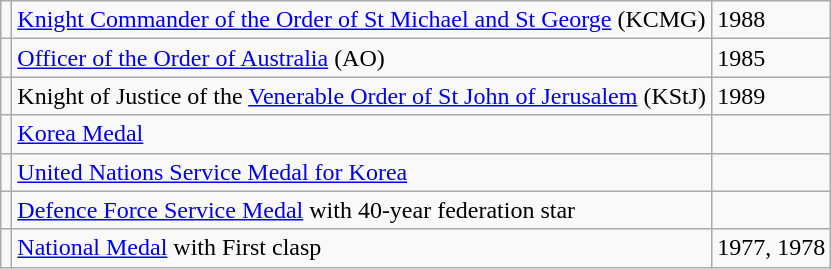<table class="wikitable">
<tr>
<td></td>
<td><a href='#'>Knight Commander of the Order of St Michael and St George</a> (KCMG)</td>
<td>1988</td>
</tr>
<tr>
<td></td>
<td><a href='#'>Officer of the Order of Australia</a> (AO)</td>
<td>1985</td>
</tr>
<tr>
<td></td>
<td>Knight of Justice of the <a href='#'>Venerable Order of St John of Jerusalem</a> (KStJ)</td>
<td>1989</td>
</tr>
<tr>
<td></td>
<td><a href='#'>Korea Medal</a></td>
<td></td>
</tr>
<tr>
<td></td>
<td><a href='#'>United Nations Service Medal for Korea</a></td>
<td></td>
</tr>
<tr>
<td></td>
<td><a href='#'>Defence Force Service Medal</a> with 40-year federation star</td>
<td></td>
</tr>
<tr>
<td></td>
<td><a href='#'>National Medal</a> with First clasp</td>
<td>1977, 1978</td>
</tr>
</table>
